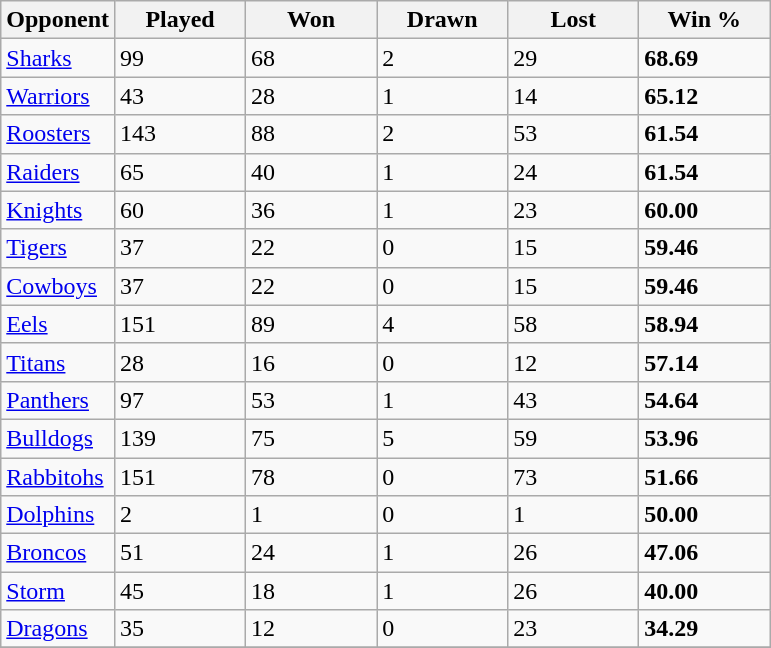<table class="wikitable sortable defaultcenter col1left">
<tr>
<th>Opponent</th>
<th style="width:5em">Played</th>
<th style="width:5em">Won</th>
<th style="width:5em">Drawn</th>
<th style="width:5em">Lost</th>
<th style="width:5em">Win %</th>
</tr>
<tr>
<td> <a href='#'>Sharks</a></td>
<td>99</td>
<td>68</td>
<td>2</td>
<td>29</td>
<td><strong>68.69</strong></td>
</tr>
<tr>
<td> <a href='#'>Warriors</a></td>
<td>43</td>
<td>28</td>
<td>1</td>
<td>14</td>
<td><strong>65.12</strong></td>
</tr>
<tr>
<td> <a href='#'>Roosters</a></td>
<td>143</td>
<td>88</td>
<td>2</td>
<td>53</td>
<td><strong>61.54</strong></td>
</tr>
<tr>
<td> <a href='#'>Raiders</a></td>
<td>65</td>
<td>40</td>
<td>1</td>
<td>24</td>
<td><strong>61.54</strong></td>
</tr>
<tr>
<td> <a href='#'>Knights</a></td>
<td>60</td>
<td>36</td>
<td>1</td>
<td>23</td>
<td><strong>60.00</strong></td>
</tr>
<tr>
<td> <a href='#'>Tigers</a></td>
<td>37</td>
<td>22</td>
<td>0</td>
<td>15</td>
<td><strong>59.46</strong></td>
</tr>
<tr>
<td> <a href='#'>Cowboys</a></td>
<td>37</td>
<td>22</td>
<td>0</td>
<td>15</td>
<td><strong>59.46</strong></td>
</tr>
<tr>
<td> <a href='#'>Eels</a></td>
<td>151</td>
<td>89</td>
<td>4</td>
<td>58</td>
<td><strong>58.94</strong></td>
</tr>
<tr>
<td> <a href='#'>Titans</a></td>
<td>28</td>
<td>16</td>
<td>0</td>
<td>12</td>
<td><strong>57.14</strong></td>
</tr>
<tr>
<td> <a href='#'>Panthers</a></td>
<td>97</td>
<td>53</td>
<td>1</td>
<td>43</td>
<td><strong>54.64</strong></td>
</tr>
<tr>
<td> <a href='#'>Bulldogs</a></td>
<td>139</td>
<td>75</td>
<td>5</td>
<td>59</td>
<td><strong>53.96</strong></td>
</tr>
<tr>
<td> <a href='#'>Rabbitohs</a></td>
<td>151</td>
<td>78</td>
<td>0</td>
<td>73</td>
<td><strong>51.66</strong></td>
</tr>
<tr>
<td> <a href='#'>Dolphins</a></td>
<td>2</td>
<td>1</td>
<td>0</td>
<td>1</td>
<td><strong>50.00</strong></td>
</tr>
<tr>
<td> <a href='#'>Broncos</a></td>
<td>51</td>
<td>24</td>
<td>1</td>
<td>26</td>
<td><strong>47.06</strong></td>
</tr>
<tr>
<td> <a href='#'>Storm</a></td>
<td>45</td>
<td>18</td>
<td>1</td>
<td>26</td>
<td><strong>40.00</strong></td>
</tr>
<tr>
<td> <a href='#'>Dragons</a></td>
<td>35</td>
<td>12</td>
<td>0</td>
<td>23</td>
<td><strong>34.29</strong></td>
</tr>
<tr class="sortbottom">
</tr>
</table>
